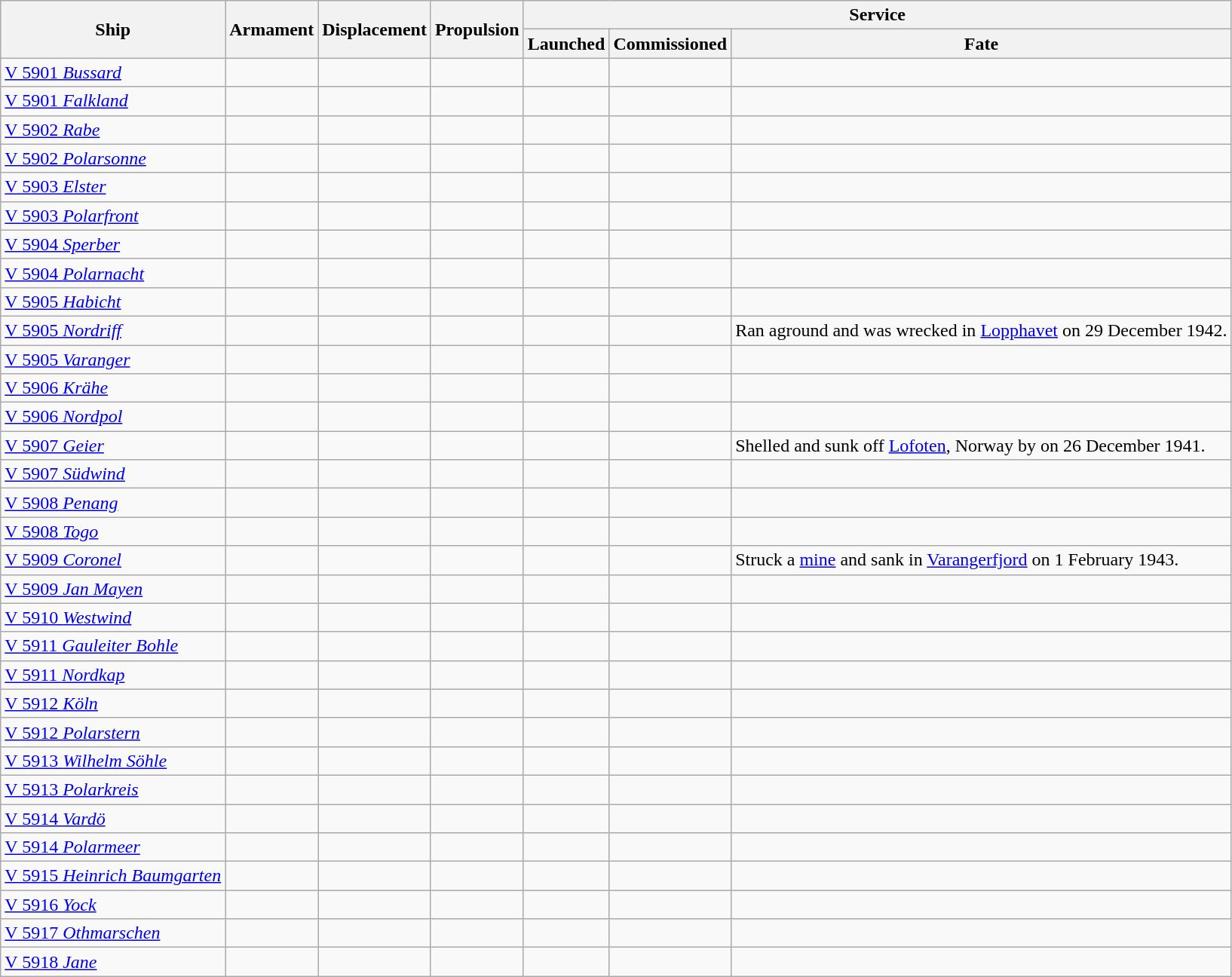<table class="wikitable">
<tr>
<th rowspan="2">Ship</th>
<th rowspan="2">Armament</th>
<th rowspan="2">Displacement</th>
<th rowspan="2">Propulsion</th>
<th colspan="3">Service</th>
</tr>
<tr>
<th>Launched</th>
<th>Commissioned</th>
<th>Fate</th>
</tr>
<tr>
<td><a href='#'>V 5901 <em>Bussard</em></a></td>
<td></td>
<td></td>
<td></td>
<td></td>
<td></td>
<td></td>
</tr>
<tr>
<td><a href='#'>V 5901 <em>Falkland</em></a></td>
<td></td>
<td></td>
<td></td>
<td></td>
<td></td>
<td></td>
</tr>
<tr>
<td><a href='#'>V 5902 <em>Rabe</em></a></td>
<td></td>
<td></td>
<td></td>
<td></td>
<td></td>
<td></td>
</tr>
<tr>
<td><a href='#'>V 5902 <em>Polarsonne</em></a></td>
<td></td>
<td></td>
<td></td>
<td></td>
<td></td>
<td></td>
</tr>
<tr>
<td><a href='#'>V 5903 <em>Elster</em></a></td>
<td></td>
<td></td>
<td></td>
<td></td>
<td></td>
<td></td>
</tr>
<tr>
<td><a href='#'>V 5903 <em>Polarfront</em></a></td>
<td></td>
<td></td>
<td></td>
<td></td>
<td></td>
<td></td>
</tr>
<tr>
<td><a href='#'>V 5904 <em>Sperber</em></a></td>
<td></td>
<td></td>
<td></td>
<td></td>
<td></td>
<td></td>
</tr>
<tr>
<td><a href='#'>V 5904 <em>Polarnacht</em></a></td>
<td></td>
<td></td>
<td></td>
<td></td>
<td></td>
<td></td>
</tr>
<tr>
<td><a href='#'>V 5905 <em>Habicht</em></a></td>
<td></td>
<td></td>
<td></td>
<td></td>
<td></td>
<td></td>
</tr>
<tr>
<td><a href='#'>V 5905 <em>Nordriff</em></a></td>
<td></td>
<td></td>
<td></td>
<td></td>
<td></td>
<td>Ran aground and was wrecked in <a href='#'>Lopphavet</a> on 29 December 1942.</td>
</tr>
<tr>
<td><a href='#'>V 5905 <em>Varanger</em></a></td>
<td></td>
<td></td>
<td></td>
<td></td>
<td></td>
<td></td>
</tr>
<tr>
<td><a href='#'>V 5906 <em>Krähe</em></a></td>
<td></td>
<td></td>
<td></td>
<td></td>
<td></td>
<td></td>
</tr>
<tr>
<td><a href='#'>V 5906 <em>Nordpol</em></a></td>
<td></td>
<td></td>
<td></td>
<td></td>
<td></td>
<td></td>
</tr>
<tr>
<td><a href='#'>V 5907 <em>Geier</em></a></td>
<td></td>
<td></td>
<td></td>
<td></td>
<td></td>
<td>Shelled and sunk off <a href='#'>Lofoten</a>, Norway by  on 26 December 1941.</td>
</tr>
<tr>
<td><a href='#'>V 5907 <em>Südwind</em></a></td>
<td></td>
<td></td>
<td></td>
<td></td>
<td></td>
<td></td>
</tr>
<tr>
<td><a href='#'>V 5908 <em>Penang</em></a></td>
<td></td>
<td></td>
<td></td>
<td></td>
<td></td>
<td></td>
</tr>
<tr>
<td><a href='#'>V 5908 <em>Togo</em></a></td>
<td></td>
<td></td>
<td></td>
<td></td>
<td></td>
<td></td>
</tr>
<tr>
<td><a href='#'>V 5909 <em>Coronel</em></a></td>
<td></td>
<td></td>
<td></td>
<td></td>
<td></td>
<td>Struck a <a href='#'>mine</a> and sank in <a href='#'>Varangerfjord</a> on 1 February 1943.</td>
</tr>
<tr>
<td><a href='#'>V 5909 <em>Jan Mayen</em></a></td>
<td></td>
<td></td>
<td></td>
<td></td>
<td></td>
<td></td>
</tr>
<tr>
<td><a href='#'>V 5910 <em>Westwind</em></a></td>
<td></td>
<td></td>
<td></td>
<td></td>
<td></td>
<td></td>
</tr>
<tr>
<td><a href='#'>V 5911 <em>Gauleiter Bohle</em></a></td>
<td></td>
<td></td>
<td></td>
<td></td>
<td></td>
<td></td>
</tr>
<tr>
<td><a href='#'>V 5911 <em>Nordkap</em></a></td>
<td></td>
<td></td>
<td></td>
<td></td>
<td></td>
<td></td>
</tr>
<tr>
<td><a href='#'>V 5912 <em>Köln</em></a></td>
<td></td>
<td></td>
<td></td>
<td></td>
<td></td>
<td></td>
</tr>
<tr>
<td><a href='#'>V 5912 <em>Polarstern</em></a></td>
<td></td>
<td></td>
<td></td>
<td></td>
<td></td>
<td></td>
</tr>
<tr>
<td><a href='#'>V 5913 <em>Wilhelm Söhle</em></a></td>
<td></td>
<td></td>
<td></td>
<td></td>
<td></td>
<td></td>
</tr>
<tr>
<td><a href='#'>V 5913 <em>Polarkreis</em></a></td>
<td></td>
<td></td>
<td></td>
<td></td>
<td></td>
<td></td>
</tr>
<tr>
<td><a href='#'>V 5914 <em>Vardö</em></a></td>
<td></td>
<td></td>
<td></td>
<td></td>
<td></td>
<td></td>
</tr>
<tr>
<td><a href='#'>V 5914 <em>Polarmeer</em></a></td>
<td></td>
<td></td>
<td></td>
<td></td>
<td></td>
<td></td>
</tr>
<tr>
<td><a href='#'>V 5915 <em>Heinrich Baumgarten</em></a></td>
<td></td>
<td></td>
<td></td>
<td></td>
<td></td>
<td></td>
</tr>
<tr>
<td><a href='#'>V 5916 <em>Yock</em></a></td>
<td></td>
<td></td>
<td></td>
<td></td>
<td></td>
<td></td>
</tr>
<tr>
<td><a href='#'>V 5917 <em>Othmarschen</em></a></td>
<td></td>
<td></td>
<td></td>
<td></td>
<td></td>
<td></td>
</tr>
<tr>
<td><a href='#'>V 5918 <em>Jane</em></a></td>
<td></td>
<td></td>
<td></td>
<td></td>
<td></td>
<td></td>
</tr>
</table>
